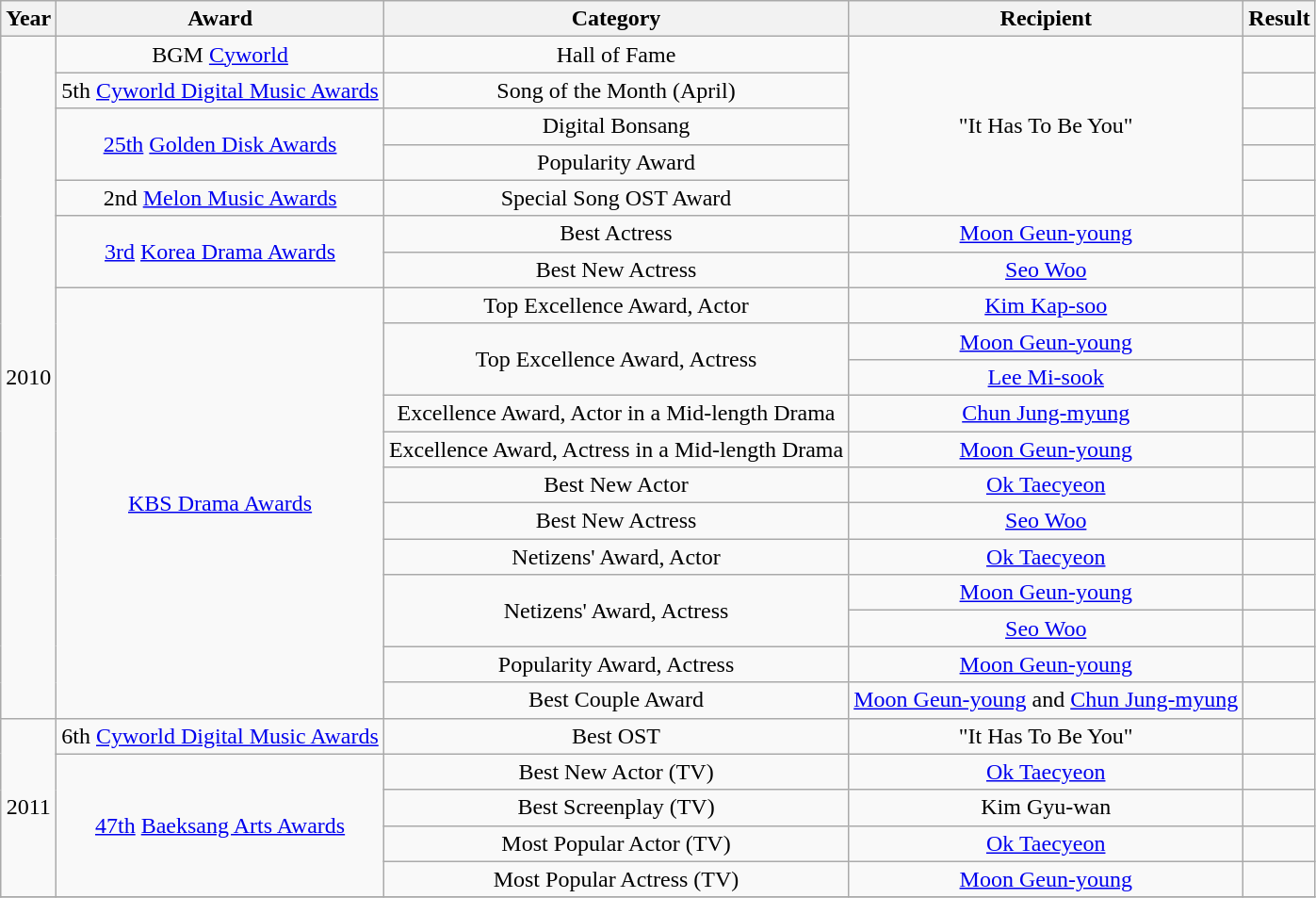<table class="wikitable" style="text-align:center">
<tr>
<th>Year</th>
<th>Award</th>
<th>Category</th>
<th>Recipient</th>
<th>Result</th>
</tr>
<tr>
<td rowspan=19>2010</td>
<td>BGM <a href='#'>Cyworld</a></td>
<td>Hall of Fame</td>
<td rowspan=5>"It Has To Be You"</td>
<td></td>
</tr>
<tr>
<td>5th <a href='#'>Cyworld Digital Music Awards</a></td>
<td>Song of the Month (April)</td>
<td></td>
</tr>
<tr>
<td rowspan=2><a href='#'>25th</a> <a href='#'>Golden Disk Awards</a></td>
<td>Digital Bonsang</td>
<td></td>
</tr>
<tr>
<td>Popularity Award</td>
<td></td>
</tr>
<tr>
<td>2nd <a href='#'>Melon Music Awards</a></td>
<td>Special Song OST Award</td>
<td></td>
</tr>
<tr>
<td rowspan=2><a href='#'>3rd</a> <a href='#'>Korea Drama Awards</a></td>
<td>Best Actress</td>
<td><a href='#'>Moon Geun-young</a></td>
<td></td>
</tr>
<tr>
<td>Best New Actress</td>
<td><a href='#'>Seo Woo</a></td>
<td></td>
</tr>
<tr>
<td rowspan=12><a href='#'>KBS Drama Awards</a></td>
<td>Top Excellence Award, Actor</td>
<td><a href='#'>Kim Kap-soo</a></td>
<td></td>
</tr>
<tr>
<td rowspan=2>Top Excellence Award, Actress</td>
<td><a href='#'>Moon Geun-young</a></td>
<td></td>
</tr>
<tr>
<td><a href='#'>Lee Mi-sook</a></td>
<td></td>
</tr>
<tr>
<td>Excellence Award, Actor in a Mid-length Drama</td>
<td><a href='#'>Chun Jung-myung</a></td>
<td></td>
</tr>
<tr>
<td>Excellence Award, Actress in a Mid-length Drama</td>
<td><a href='#'>Moon Geun-young</a></td>
<td></td>
</tr>
<tr>
<td>Best New Actor</td>
<td><a href='#'>Ok Taecyeon</a></td>
<td></td>
</tr>
<tr>
<td>Best New Actress</td>
<td><a href='#'>Seo Woo</a></td>
<td></td>
</tr>
<tr>
<td>Netizens' Award, Actor</td>
<td><a href='#'>Ok Taecyeon</a></td>
<td></td>
</tr>
<tr>
<td rowspan=2>Netizens' Award, Actress</td>
<td><a href='#'>Moon Geun-young</a></td>
<td></td>
</tr>
<tr>
<td><a href='#'>Seo Woo</a></td>
<td></td>
</tr>
<tr>
<td>Popularity Award, Actress</td>
<td><a href='#'>Moon Geun-young</a></td>
<td></td>
</tr>
<tr>
<td>Best Couple Award</td>
<td><a href='#'>Moon Geun-young</a> and <a href='#'>Chun Jung-myung</a></td>
<td></td>
</tr>
<tr>
<td rowspan=5>2011</td>
<td>6th <a href='#'>Cyworld Digital Music Awards</a></td>
<td>Best OST</td>
<td>"It Has To Be You"</td>
<td></td>
</tr>
<tr>
<td rowspan=4><a href='#'>47th</a> <a href='#'>Baeksang Arts Awards</a></td>
<td>Best New Actor (TV)</td>
<td><a href='#'>Ok Taecyeon</a></td>
<td></td>
</tr>
<tr>
<td>Best Screenplay (TV)</td>
<td>Kim Gyu-wan</td>
<td></td>
</tr>
<tr>
<td>Most Popular Actor (TV)</td>
<td><a href='#'>Ok Taecyeon</a></td>
<td></td>
</tr>
<tr>
<td>Most Popular Actress (TV)</td>
<td><a href='#'>Moon Geun-young</a></td>
<td></td>
</tr>
<tr>
</tr>
</table>
